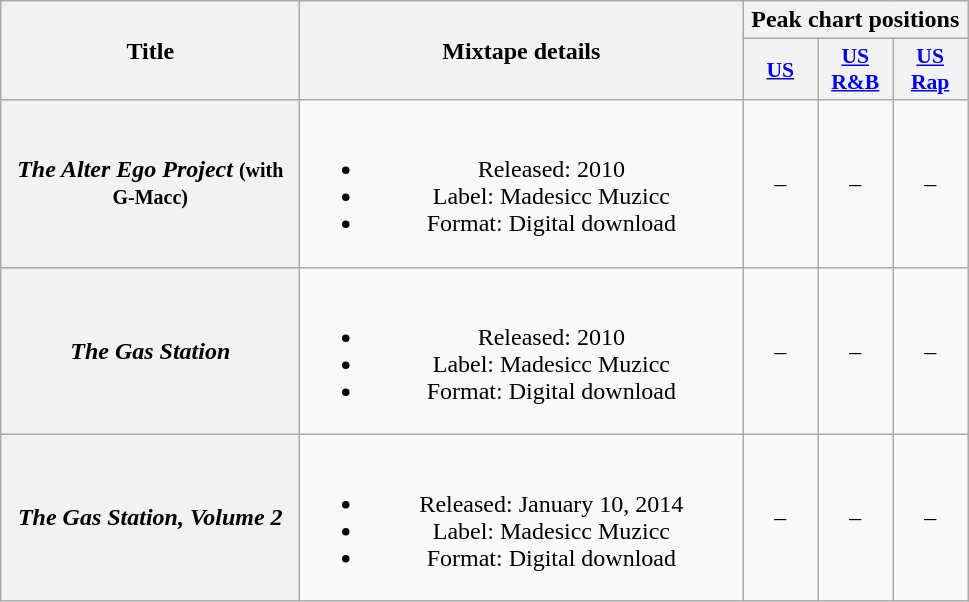<table class="wikitable plainrowheaders" style="text-align:center;">
<tr>
<th scope="col" rowspan="2" style="width:12em;">Title</th>
<th scope="col" rowspan="2" style="width:18em;">Mixtape details</th>
<th scope="col" colspan="3">Peak chart positions</th>
</tr>
<tr>
<th scope="col" style="width:3em;font-size:90%;"><a href='#'>US</a></th>
<th scope="col" style="width:3em;font-size:90%;"><a href='#'>US R&B</a></th>
<th scope="col" style="width:3em;font-size:90%;"><a href='#'>US<br>Rap</a></th>
</tr>
<tr>
<th scope="row"><em>The Alter Ego Project</em> <small>(with G-Macc)</small></th>
<td><br><ul><li>Released: 2010</li><li>Label: Madesicc Muzicc</li><li>Format: Digital download</li></ul></td>
<td>–</td>
<td>–</td>
<td>–</td>
</tr>
<tr>
<th scope="row"><em>The Gas Station</em></th>
<td><br><ul><li>Released: 2010</li><li>Label: Madesicc Muzicc</li><li>Format: Digital download</li></ul></td>
<td>–</td>
<td>–</td>
<td>–</td>
</tr>
<tr>
<th scope="row"><em>The Gas Station, Volume 2</em></th>
<td><br><ul><li>Released: January 10, 2014</li><li>Label: Madesicc Muzicc</li><li>Format: Digital download</li></ul></td>
<td>–</td>
<td>–</td>
<td>–</td>
</tr>
</table>
